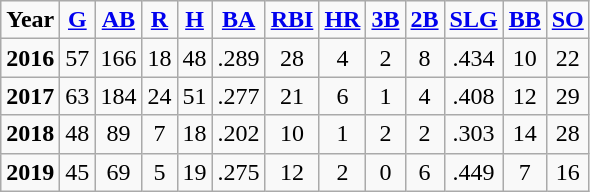<table class="wikitable">
<tr align=center>
<td><strong>Year</strong></td>
<td><strong><a href='#'>G</a></strong></td>
<td><strong><a href='#'>AB</a></strong></td>
<td><strong><a href='#'>R</a></strong></td>
<td><strong><a href='#'>H</a></strong></td>
<td><strong><a href='#'>BA</a></strong></td>
<td><strong><a href='#'>RBI</a></strong></td>
<td><strong><a href='#'>HR</a></strong></td>
<td><strong><a href='#'>3B</a></strong></td>
<td><strong><a href='#'>2B</a></strong></td>
<td><strong><a href='#'>SLG</a></strong></td>
<td><strong><a href='#'>BB</a></strong></td>
<td><strong><a href='#'>SO</a></strong></td>
</tr>
<tr align=center>
<td><strong>2016</strong></td>
<td>57</td>
<td>166</td>
<td>18</td>
<td>48</td>
<td>.289</td>
<td>28</td>
<td>4</td>
<td>2</td>
<td>8</td>
<td>.434</td>
<td>10</td>
<td>22</td>
</tr>
<tr align=center>
<td><strong>2017</strong></td>
<td>63</td>
<td>184</td>
<td>24</td>
<td>51</td>
<td>.277</td>
<td>21</td>
<td>6</td>
<td>1</td>
<td>4</td>
<td>.408</td>
<td>12</td>
<td>29</td>
</tr>
<tr align=center>
<td><strong>2018</strong></td>
<td>48</td>
<td>89</td>
<td>7</td>
<td>18</td>
<td>.202</td>
<td>10</td>
<td>1</td>
<td>2</td>
<td>2</td>
<td>.303</td>
<td>14</td>
<td>28</td>
</tr>
<tr align=center>
<td><strong>2019</strong></td>
<td>45</td>
<td>69</td>
<td>5</td>
<td>19</td>
<td>.275</td>
<td>12</td>
<td>2</td>
<td>0</td>
<td>6</td>
<td>.449</td>
<td>7</td>
<td>16</td>
</tr>
</table>
